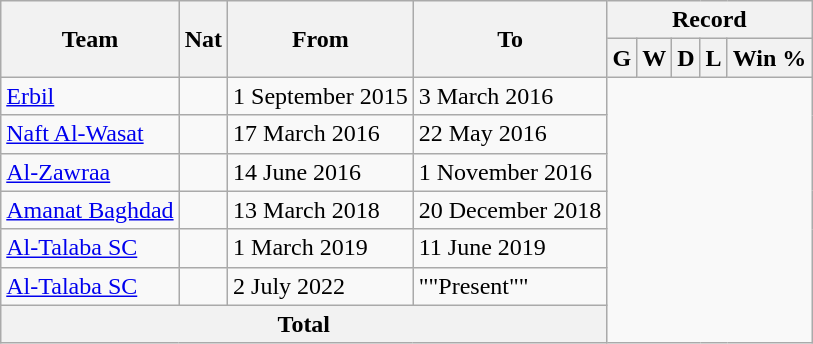<table class="wikitable" style="text-align: center">
<tr>
<th rowspan="2">Team</th>
<th rowspan="2">Nat</th>
<th rowspan="2">From</th>
<th rowspan="2">To</th>
<th colspan="5">Record</th>
</tr>
<tr>
<th>G</th>
<th>W</th>
<th>D</th>
<th>L</th>
<th>Win %</th>
</tr>
<tr>
<td align=left><a href='#'>Erbil</a></td>
<td></td>
<td align=left>1 September 2015</td>
<td align=left>3 March 2016<br></td>
</tr>
<tr>
<td align=left><a href='#'>Naft Al-Wasat</a></td>
<td></td>
<td align=left>17 March 2016</td>
<td align=left>22 May 2016<br></td>
</tr>
<tr>
<td align=left><a href='#'>Al-Zawraa</a></td>
<td></td>
<td align=left>14 June 2016</td>
<td align=left>1 November 2016<br></td>
</tr>
<tr>
<td align=left><a href='#'>Amanat Baghdad</a></td>
<td></td>
<td align=left>13 March 2018</td>
<td align=left>20 December 2018<br></td>
</tr>
<tr>
<td align=left><a href='#'>Al-Talaba SC</a></td>
<td></td>
<td align=left>1 March 2019</td>
<td align=left>11 June 2019<br></td>
</tr>
<tr>
<td align=left><a href='#'>Al-Talaba SC</a></td>
<td></td>
<td align=left>2 July 2022</td>
<td align=left>""Present""<br></td>
</tr>
<tr>
<th colspan="4" align="center" valign=middle>Total<br></th>
</tr>
</table>
